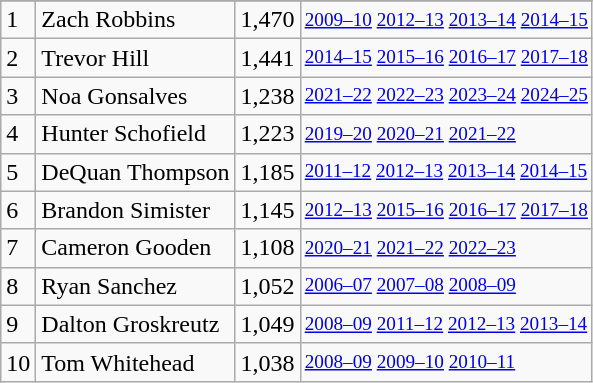<table class="wikitable">
<tr>
</tr>
<tr>
<td>1</td>
<td>Zach Robbins</td>
<td>1,470</td>
<td style="font-size:80%;"><a href='#'>2009–10</a> <a href='#'>2012–13</a> <a href='#'>2013–14</a> <a href='#'>2014–15</a></td>
</tr>
<tr>
<td>2</td>
<td>Trevor Hill</td>
<td>1,441</td>
<td style="font-size:80%;"><a href='#'>2014–15</a> <a href='#'>2015–16</a> <a href='#'>2016–17</a> <a href='#'>2017–18</a></td>
</tr>
<tr>
<td>3</td>
<td>Noa Gonsalves</td>
<td>1,238</td>
<td style="font-size:80%;"><a href='#'>2021–22</a> <a href='#'>2022–23</a> <a href='#'>2023–24</a> <a href='#'>2024–25</a></td>
</tr>
<tr>
<td>4</td>
<td>Hunter Schofield</td>
<td>1,223</td>
<td style="font-size:80%;"><a href='#'>2019–20</a> <a href='#'>2020–21</a> <a href='#'>2021–22</a></td>
</tr>
<tr>
<td>5</td>
<td>DeQuan Thompson</td>
<td>1,185</td>
<td style="font-size:80%;"><a href='#'>2011–12</a> <a href='#'>2012–13</a> <a href='#'>2013–14</a> <a href='#'>2014–15</a></td>
</tr>
<tr>
<td>6</td>
<td>Brandon Simister</td>
<td>1,145</td>
<td style="font-size:80%;"><a href='#'>2012–13</a> <a href='#'>2015–16</a> <a href='#'>2016–17</a> <a href='#'>2017–18</a></td>
</tr>
<tr>
<td>7</td>
<td>Cameron Gooden</td>
<td>1,108</td>
<td style="font-size:80%;"><a href='#'>2020–21</a> <a href='#'>2021–22</a> <a href='#'>2022–23</a></td>
</tr>
<tr>
<td>8</td>
<td>Ryan Sanchez</td>
<td>1,052</td>
<td style="font-size:80%;"><a href='#'>2006–07</a> <a href='#'>2007–08</a> <a href='#'>2008–09</a></td>
</tr>
<tr>
<td>9</td>
<td>Dalton Groskreutz</td>
<td>1,049</td>
<td style="font-size:80%;"><a href='#'>2008–09</a> <a href='#'>2011–12</a> <a href='#'>2012–13</a> <a href='#'>2013–14</a></td>
</tr>
<tr>
<td>10</td>
<td>Tom Whitehead</td>
<td>1,038</td>
<td style="font-size:80%;"><a href='#'>2008–09</a> <a href='#'>2009–10</a> <a href='#'>2010–11</a></td>
</tr>
</table>
